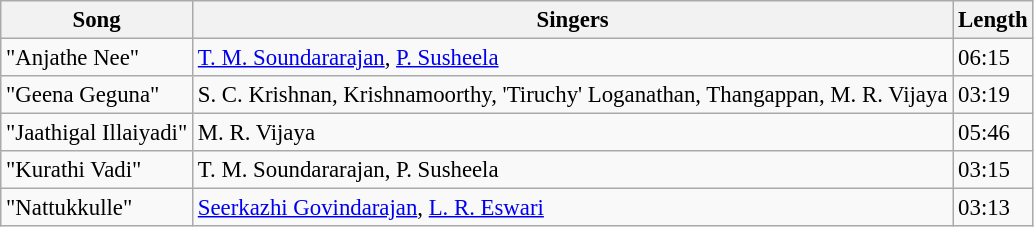<table class="wikitable" style="font-size:95%;">
<tr>
<th>Song</th>
<th>Singers</th>
<th>Length</th>
</tr>
<tr>
<td>"Anjathe Nee"</td>
<td><a href='#'>T. M. Soundararajan</a>, <a href='#'>P. Susheela</a></td>
<td>06:15</td>
</tr>
<tr>
<td>"Geena Geguna"</td>
<td>S. C. Krishnan, Krishnamoorthy, 'Tiruchy' Loganathan, Thangappan, M. R. Vijaya</td>
<td>03:19</td>
</tr>
<tr>
<td>"Jaathigal Illaiyadi"</td>
<td>M. R. Vijaya</td>
<td>05:46</td>
</tr>
<tr>
<td>"Kurathi Vadi"</td>
<td>T. M. Soundararajan, P. Susheela</td>
<td>03:15</td>
</tr>
<tr>
<td>"Nattukkulle"</td>
<td><a href='#'>Seerkazhi Govindarajan</a>, <a href='#'>L. R. Eswari</a></td>
<td>03:13</td>
</tr>
</table>
